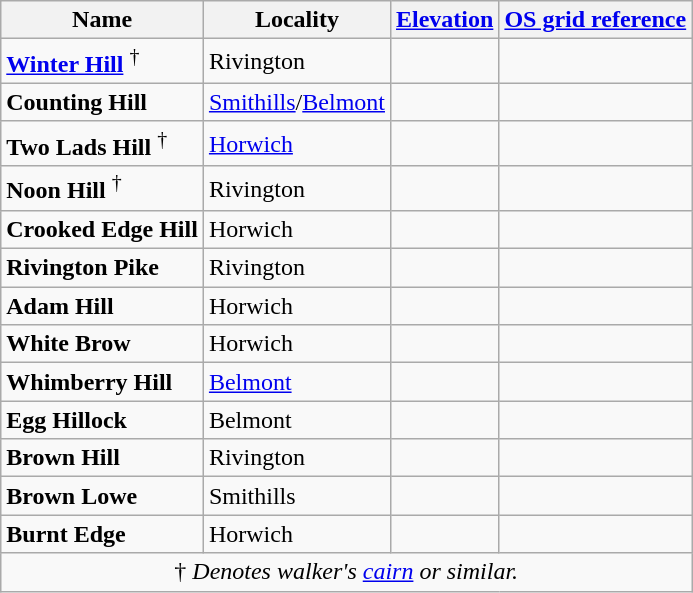<table class="wikitable sortable">
<tr>
<th>Name</th>
<th>Locality</th>
<th><a href='#'>Elevation</a></th>
<th><a href='#'>OS grid reference</a></th>
</tr>
<tr>
<td><strong><a href='#'>Winter Hill</a></strong> <sup>†</sup></td>
<td>Rivington</td>
<td></td>
<td></td>
</tr>
<tr>
<td><strong>Counting Hill</strong></td>
<td><a href='#'>Smithills</a>/<a href='#'>Belmont</a></td>
<td></td>
<td></td>
</tr>
<tr>
<td><strong>Two Lads Hill</strong> <sup>†</sup></td>
<td><a href='#'>Horwich</a></td>
<td></td>
<td></td>
</tr>
<tr>
<td><strong>Noon Hill</strong> <sup>†</sup></td>
<td>Rivington</td>
<td></td>
<td></td>
</tr>
<tr>
<td><strong>Crooked Edge Hill</strong></td>
<td>Horwich</td>
<td></td>
<td></td>
</tr>
<tr>
<td><strong>Rivington Pike</strong></td>
<td>Rivington</td>
<td></td>
<td></td>
</tr>
<tr>
<td><strong>Adam Hill</strong></td>
<td>Horwich</td>
<td></td>
<td></td>
</tr>
<tr>
<td><strong>White Brow</strong></td>
<td>Horwich</td>
<td></td>
<td></td>
</tr>
<tr>
<td><strong>Whimberry Hill</strong></td>
<td><a href='#'>Belmont</a></td>
<td></td>
<td></td>
</tr>
<tr>
<td><strong>Egg Hillock</strong></td>
<td>Belmont</td>
<td></td>
<td></td>
</tr>
<tr>
<td><strong>Brown Hill</strong></td>
<td>Rivington</td>
<td></td>
<td></td>
</tr>
<tr>
<td><strong>Brown Lowe</strong></td>
<td>Smithills</td>
<td></td>
<td></td>
</tr>
<tr>
<td><strong>Burnt Edge</strong></td>
<td>Horwich</td>
<td></td>
<td></td>
</tr>
<tr>
<td colspan="4" style="text-align:center;">† <em>Denotes walker's <a href='#'>cairn</a> or similar.</em></td>
</tr>
</table>
